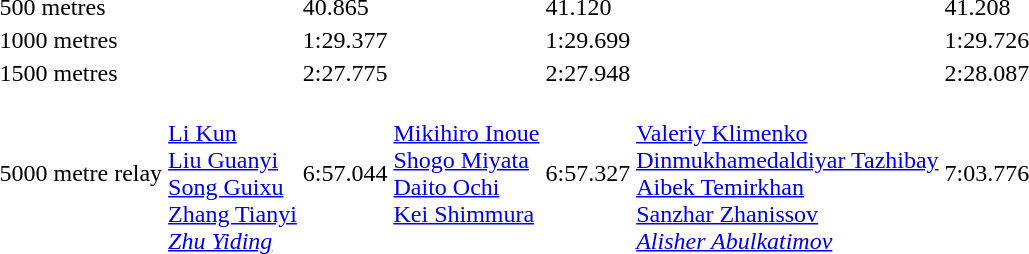<table>
<tr>
<td>500 metres<br></td>
<td></td>
<td>40.865</td>
<td></td>
<td>41.120</td>
<td></td>
<td>41.208</td>
</tr>
<tr>
<td>1000 metres<br></td>
<td></td>
<td>1:29.377</td>
<td></td>
<td>1:29.699</td>
<td></td>
<td>1:29.726</td>
</tr>
<tr>
<td>1500 metres<br></td>
<td></td>
<td>2:27.775</td>
<td></td>
<td>2:27.948</td>
<td></td>
<td>2:28.087</td>
</tr>
<tr>
<td>5000 metre relay<br></td>
<td valign=top><br><a href='#'>Li Kun</a><br><a href='#'>Liu Guanyi</a><br><a href='#'>Song Guixu</a><br><a href='#'>Zhang Tianyi</a><br><em><a href='#'>Zhu Yiding</a></em></td>
<td>6:57.044</td>
<td valign=top><br><a href='#'>Mikihiro Inoue</a><br><a href='#'>Shogo Miyata</a><br><a href='#'>Daito Ochi</a><br><a href='#'>Kei Shimmura</a></td>
<td>6:57.327</td>
<td valign=top><br><a href='#'>Valeriy Klimenko</a><br><a href='#'>Dinmukhamedaldiyar Tazhibay</a><br><a href='#'>Aibek Temirkhan</a><br><a href='#'>Sanzhar Zhanissov</a><br><em><a href='#'>Alisher Abulkatimov</a></em></td>
<td>7:03.776</td>
</tr>
</table>
